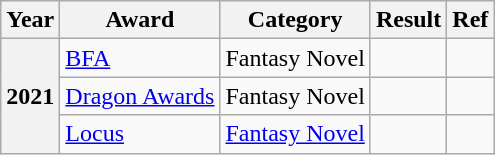<table class="wikitable sortable">
<tr>
<th>Year</th>
<th>Award</th>
<th>Category</th>
<th>Result</th>
<th>Ref</th>
</tr>
<tr>
<th rowspan="3">2021</th>
<td><a href='#'>BFA</a></td>
<td>Fantasy Novel</td>
<td></td>
<td></td>
</tr>
<tr>
<td><a href='#'>Dragon Awards</a></td>
<td>Fantasy Novel</td>
<td></td>
<td></td>
</tr>
<tr>
<td><a href='#'>Locus</a></td>
<td><a href='#'>Fantasy Novel</a></td>
<td></td>
<td></td>
</tr>
</table>
